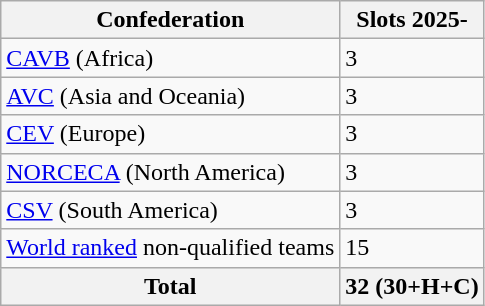<table class="wikitable">
<tr>
<th>Confederation</th>
<th>Slots 2025-</th>
</tr>
<tr>
<td style="text-align:left;"><a href='#'>CAVB</a> (Africa)</td>
<td>3</td>
</tr>
<tr>
<td style="text-align:left;"><a href='#'>AVC</a> (Asia and Oceania)</td>
<td>3</td>
</tr>
<tr>
<td style="text-align:left;"><a href='#'>CEV</a> (Europe)</td>
<td>3</td>
</tr>
<tr>
<td style="text-align:left;"><a href='#'>NORCECA</a> (North America)</td>
<td>3</td>
</tr>
<tr>
<td style="text-align:left;"><a href='#'>CSV</a> (South America)</td>
<td>3</td>
</tr>
<tr>
<td style="text-align:left;"><a href='#'>World ranked</a> non-qualified teams</td>
<td>15</td>
</tr>
<tr>
<th>Total</th>
<th>32 (30+H+C)</th>
</tr>
</table>
